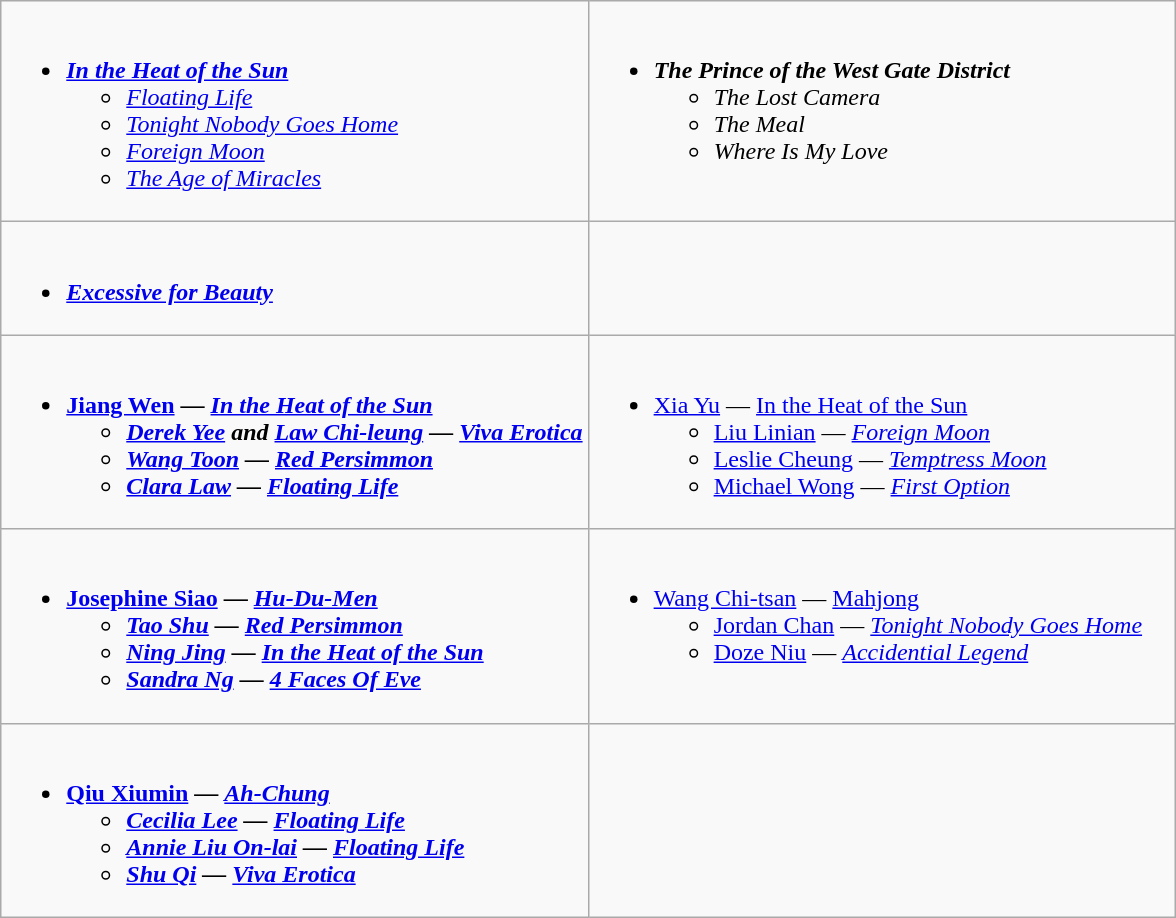<table class=wikitable>
<tr>
<td valign="top" width="50%"><br><ul><li><strong><em><a href='#'>In the Heat of the Sun</a></em></strong><ul><li><em><a href='#'>Floating Life</a></em></li><li><em><a href='#'>Tonight Nobody Goes Home</a></em></li><li><em><a href='#'>Foreign Moon</a></em></li><li><em><a href='#'>The Age of Miracles</a></em></li></ul></li></ul></td>
<td valign="top" width="50%"><br><ul><li><strong><em>The Prince of the West Gate District</em></strong><ul><li><em>The Lost Camera</em></li><li><em>The Meal</em></li><li><em>Where Is My Love</em></li></ul></li></ul></td>
</tr>
<tr>
<td valign="top" width="50%"><br><ul><li><strong><em><a href='#'>Excessive for Beauty</a></em></strong></li></ul></td>
</tr>
<tr>
<td valign="top" width="50%"><br><ul><li><strong><a href='#'>Jiang Wen</a> — <em><a href='#'>In the Heat of the Sun</a><strong><em><ul><li><a href='#'>Derek Yee</a> and <a href='#'>Law Chi-leung</a> — </em><a href='#'>Viva Erotica</a><em></li><li><a href='#'>Wang Toon</a> — </em><a href='#'>Red Persimmon</a><em></li><li><a href='#'>Clara Law</a> — </em><a href='#'>Floating Life</a><em></li></ul></li></ul></td>
<td valign="top" width="50%"><br><ul><li></strong><a href='#'>Xia Yu</a> — </em><a href='#'>In the Heat of the Sun</a></em></strong><ul><li><a href='#'>Liu Linian</a> — <em><a href='#'>Foreign Moon</a></em></li><li><a href='#'>Leslie Cheung</a> — <em><a href='#'>Temptress Moon</a></em></li><li><a href='#'>Michael Wong</a> — <em><a href='#'>First Option</a></em></li></ul></li></ul></td>
</tr>
<tr>
<td valign="top" width="50%"><br><ul><li><strong><a href='#'>Josephine Siao</a> — <em><a href='#'>Hu-Du-Men</a><strong><em><ul><li><a href='#'>Tao Shu</a> — </em><a href='#'>Red Persimmon</a><em></li><li><a href='#'>Ning Jing</a> — </em><a href='#'>In the Heat of the Sun</a><em></li><li><a href='#'>Sandra Ng</a> — </em><a href='#'>4 Faces Of Eve</a><em></li></ul></li></ul></td>
<td valign="top" width="50%"><br><ul><li></strong><a href='#'>Wang Chi-tsan</a> — </em><a href='#'>Mahjong</a></em></strong><ul><li><a href='#'>Jordan Chan</a> — <em><a href='#'>Tonight Nobody Goes Home</a></em></li><li><a href='#'>Doze Niu</a> — <em><a href='#'>Accidential Legend</a></em></li></ul></li></ul></td>
</tr>
<tr>
<td valign="top" width="50%"><br><ul><li><strong><a href='#'>Qiu Xiumin</a> — <em><a href='#'>Ah-Chung</a><strong><em><ul><li><a href='#'>Cecilia Lee</a> — </em><a href='#'>Floating Life</a><em></li><li><a href='#'>Annie Liu On-lai</a> — </em><a href='#'>Floating Life</a><em></li><li><a href='#'>Shu Qi</a> — </em><a href='#'>Viva Erotica</a><em></li></ul></li></ul></td>
</tr>
</table>
